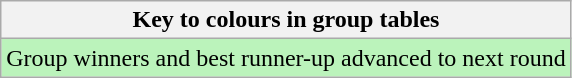<table class="wikitable">
<tr>
<th>Key to colours in group tables</th>
</tr>
<tr bgcolor="#bbf3bb">
<td>Group winners and best runner-up advanced to next round</td>
</tr>
</table>
